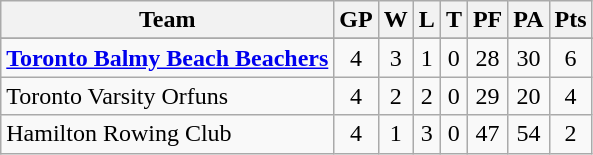<table class="wikitable">
<tr>
<th>Team</th>
<th>GP</th>
<th>W</th>
<th>L</th>
<th>T</th>
<th>PF</th>
<th>PA</th>
<th>Pts</th>
</tr>
<tr>
</tr>
<tr align="center">
<td align="left"><strong><a href='#'>Toronto Balmy Beach Beachers</a></strong></td>
<td>4</td>
<td>3</td>
<td>1</td>
<td>0</td>
<td>28</td>
<td>30</td>
<td>6</td>
</tr>
<tr align="center">
<td align="left">Toronto Varsity Orfuns</td>
<td>4</td>
<td>2</td>
<td>2</td>
<td>0</td>
<td>29</td>
<td>20</td>
<td>4</td>
</tr>
<tr align="center">
<td align="left">Hamilton Rowing Club</td>
<td>4</td>
<td>1</td>
<td>3</td>
<td>0</td>
<td>47</td>
<td>54</td>
<td>2</td>
</tr>
</table>
